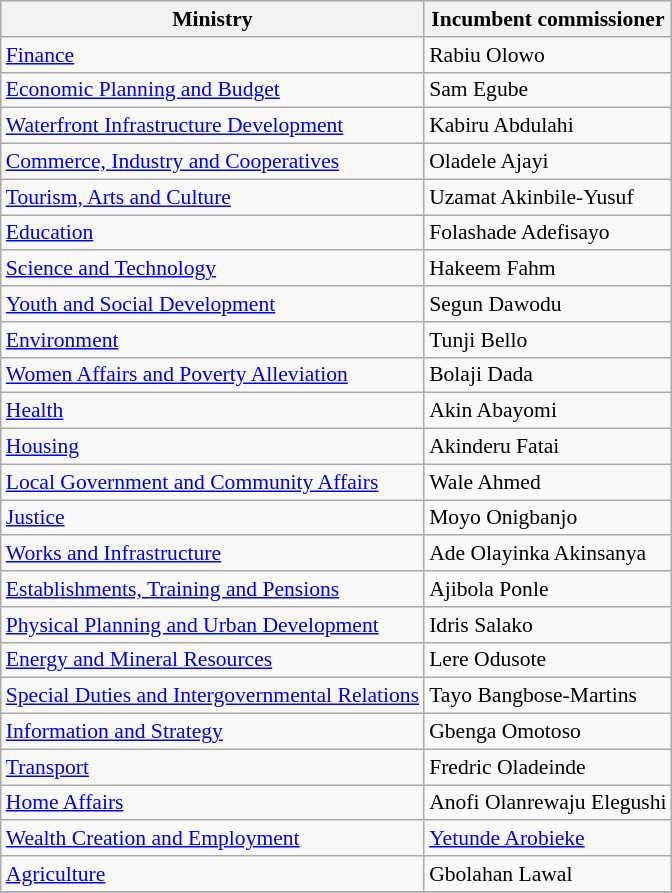<table class="wikitable" style="font-size:90%;">
<tr bgcolor="#ececec">
<th>Ministry</th>
<th>Incumbent commissioner</th>
</tr>
<tr>
<td><a href='#'>Finance</a></td>
<td>Rabiu Olowo</td>
</tr>
<tr>
<td><a href='#'>Economic Planning and Budget</a></td>
<td>Sam Egube</td>
</tr>
<tr>
<td><a href='#'>Waterfront Infrastructure Development</a></td>
<td>Kabiru Abdulahi</td>
</tr>
<tr>
<td><a href='#'>Commerce, Industry and Cooperatives</a></td>
<td>Oladele Ajayi</td>
</tr>
<tr>
<td><a href='#'>Tourism, Arts and Culture</a></td>
<td>Uzamat Akinbile-Yusuf</td>
</tr>
<tr>
<td><a href='#'>Education</a></td>
<td>Folashade Adefisayo</td>
</tr>
<tr>
<td><a href='#'>Science and Technology</a></td>
<td>Hakeem Fahm</td>
</tr>
<tr>
<td><a href='#'>Youth and Social Development</a></td>
<td>Segun Dawodu</td>
</tr>
<tr>
<td><a href='#'>Environment</a></td>
<td>Tunji Bello</td>
</tr>
<tr>
<td><a href='#'>Women Affairs and Poverty Alleviation</a></td>
<td>Bolaji Dada</td>
</tr>
<tr>
<td><a href='#'>Health</a></td>
<td>Akin Abayomi</td>
</tr>
<tr>
<td><a href='#'>Housing</a></td>
<td>Akinderu Fatai</td>
</tr>
<tr>
<td><a href='#'>Local Government and Community Affairs</a></td>
<td>Wale Ahmed</td>
</tr>
<tr>
<td><a href='#'>Justice</a></td>
<td>Moyo Onigbanjo</td>
</tr>
<tr>
<td><a href='#'>Works and Infrastructure</a></td>
<td>Ade Olayinka Akinsanya</td>
</tr>
<tr>
<td><a href='#'>Establishments, Training and Pensions</a></td>
<td>Ajibola Ponle</td>
</tr>
<tr>
<td><a href='#'>Physical Planning and Urban Development</a></td>
<td>Idris Salako</td>
</tr>
<tr>
<td><a href='#'>Energy and Mineral Resources</a></td>
<td>Lere Odusote</td>
</tr>
<tr>
<td><a href='#'>Special Duties and Intergovernmental Relations</a></td>
<td>Tayo Bangbose-Martins</td>
</tr>
<tr>
<td><a href='#'>Information and Strategy</a></td>
<td>Gbenga Omotoso</td>
</tr>
<tr>
<td><a href='#'>Transport</a></td>
<td>Fredric Oladeinde</td>
</tr>
<tr>
<td><a href='#'>Home Affairs</a></td>
<td>Anofi Olanrewaju Elegushi</td>
</tr>
<tr>
<td><a href='#'>Wealth Creation and Employment</a></td>
<td><a href='#'>Yetunde Arobieke</a></td>
</tr>
<tr>
<td><a href='#'>Agriculture</a></td>
<td>Gbolahan Lawal</td>
</tr>
<tr>
</tr>
</table>
